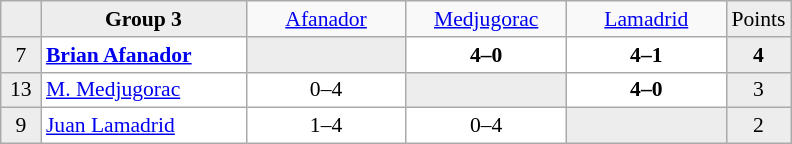<table class="wikitable" style="font-size:90%">
<tr style="text-align:center;">
<td style="background-color:#ededed;" width="20"></td>
<td style="background-color:#ededed;" width="130" style="text-align:center;"><strong>Group 3</strong></td>
<td width="100"> <a href='#'>Afanador</a></td>
<td width="100"> <a href='#'>Medjugorac</a></td>
<td width="100"> <a href='#'>Lamadrid</a></td>
<td style="background-color:#ededed;" width="30">Points</td>
</tr>
<tr style="text-align:center;background-color:#ffffff;">
<td style="background-color:#ededed;">7</td>
<td style="text-align:left;"> <strong><a href='#'>Brian Afanador</a></strong></td>
<td style="background-color:#ededed;"></td>
<td><strong>4–0</strong></td>
<td><strong>4–1</strong></td>
<td style="background-color:#ededed;"><strong>4</strong></td>
</tr>
<tr style="text-align:center;background-color:#ffffff;">
<td style="background-color:#ededed;">13</td>
<td style="text-align:left;"> <a href='#'>M. Medjugorac</a></td>
<td>0–4</td>
<td style="background-color:#ededed;"></td>
<td><strong>4–0</strong></td>
<td style="background-color:#ededed;">3</td>
</tr>
<tr style="text-align:center;background-color:#ffffff;">
<td style="background-color:#ededed;">9</td>
<td style="text-align:left;"> <a href='#'>Juan Lamadrid</a></td>
<td>1–4</td>
<td>0–4</td>
<td style="background-color:#ededed;"></td>
<td style="background-color:#ededed;">2</td>
</tr>
</table>
